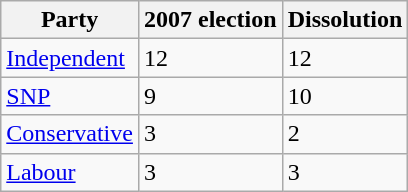<table class="wikitable">
<tr>
<th>Party</th>
<th>2007 election</th>
<th>Dissolution</th>
</tr>
<tr>
<td><a href='#'>Independent</a></td>
<td>12</td>
<td>12</td>
</tr>
<tr>
<td><a href='#'>SNP</a></td>
<td>9</td>
<td>10</td>
</tr>
<tr>
<td><a href='#'>Conservative</a></td>
<td>3</td>
<td>2</td>
</tr>
<tr>
<td><a href='#'>Labour</a></td>
<td>3</td>
<td>3</td>
</tr>
</table>
